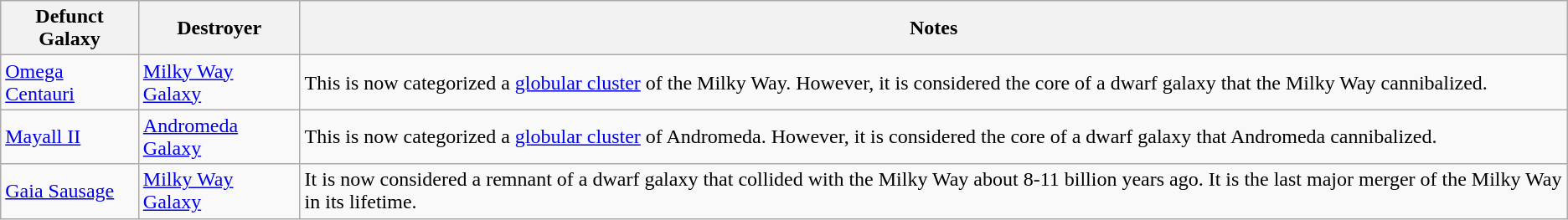<table class="wikitable">
<tr>
<th>Defunct Galaxy</th>
<th>Destroyer</th>
<th>Notes</th>
</tr>
<tr>
<td><a href='#'>Omega Centauri</a></td>
<td><a href='#'>Milky Way Galaxy</a></td>
<td>This is now categorized a <a href='#'>globular cluster</a> of the Milky Way. However, it is considered the core of a dwarf galaxy that the Milky Way cannibalized.</td>
</tr>
<tr>
<td><a href='#'>Mayall II</a></td>
<td><a href='#'>Andromeda Galaxy</a></td>
<td>This is now categorized a <a href='#'>globular cluster</a> of Andromeda. However, it is considered the core of a dwarf galaxy that Andromeda cannibalized.</td>
</tr>
<tr>
<td><a href='#'>Gaia Sausage</a></td>
<td><a href='#'>Milky Way Galaxy</a></td>
<td>It is now considered a remnant of a dwarf galaxy that collided with the Milky Way about 8-11 billion years ago. It is the last major merger of the Milky Way in its lifetime.</td>
</tr>
</table>
